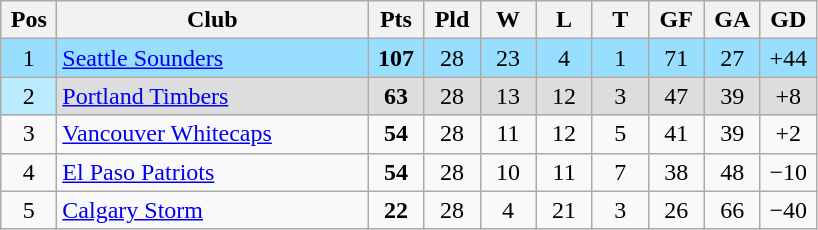<table class="wikitable" style="text-align:center">
<tr>
<th width=30>Pos</th>
<th width=200>Club</th>
<th width=30>Pts</th>
<th width=30>Pld</th>
<th width=30>W</th>
<th width=30>L</th>
<th width=30>T</th>
<th width=30>GF</th>
<th width=30>GA</th>
<th width=30>GD</th>
</tr>
<tr bgcolor=#97DEFF>
<td>1</td>
<td align="left"><a href='#'>Seattle Sounders</a></td>
<td><strong>107</strong></td>
<td>28</td>
<td>23</td>
<td>4</td>
<td>1</td>
<td>71</td>
<td>27</td>
<td>+44</td>
</tr>
<tr bgcolor=#DDDDDD>
<td bgcolor=#BBEBFF>2</td>
<td align="left"><a href='#'>Portland Timbers</a></td>
<td><strong>63</strong></td>
<td>28</td>
<td>13</td>
<td>12</td>
<td>3</td>
<td>47</td>
<td>39</td>
<td>+8</td>
</tr>
<tr>
<td>3</td>
<td align="left"><a href='#'>Vancouver Whitecaps</a></td>
<td><strong>54</strong></td>
<td>28</td>
<td>11</td>
<td>12</td>
<td>5</td>
<td>41</td>
<td>39</td>
<td>+2</td>
</tr>
<tr>
<td>4</td>
<td align="left"><a href='#'>El Paso Patriots</a></td>
<td><strong>54</strong></td>
<td>28</td>
<td>10</td>
<td>11</td>
<td>7</td>
<td>38</td>
<td>48</td>
<td>−10</td>
</tr>
<tr>
<td>5</td>
<td align="left"><a href='#'>Calgary Storm</a></td>
<td><strong>22</strong></td>
<td>28</td>
<td>4</td>
<td>21</td>
<td>3</td>
<td>26</td>
<td>66</td>
<td>−40</td>
</tr>
</table>
